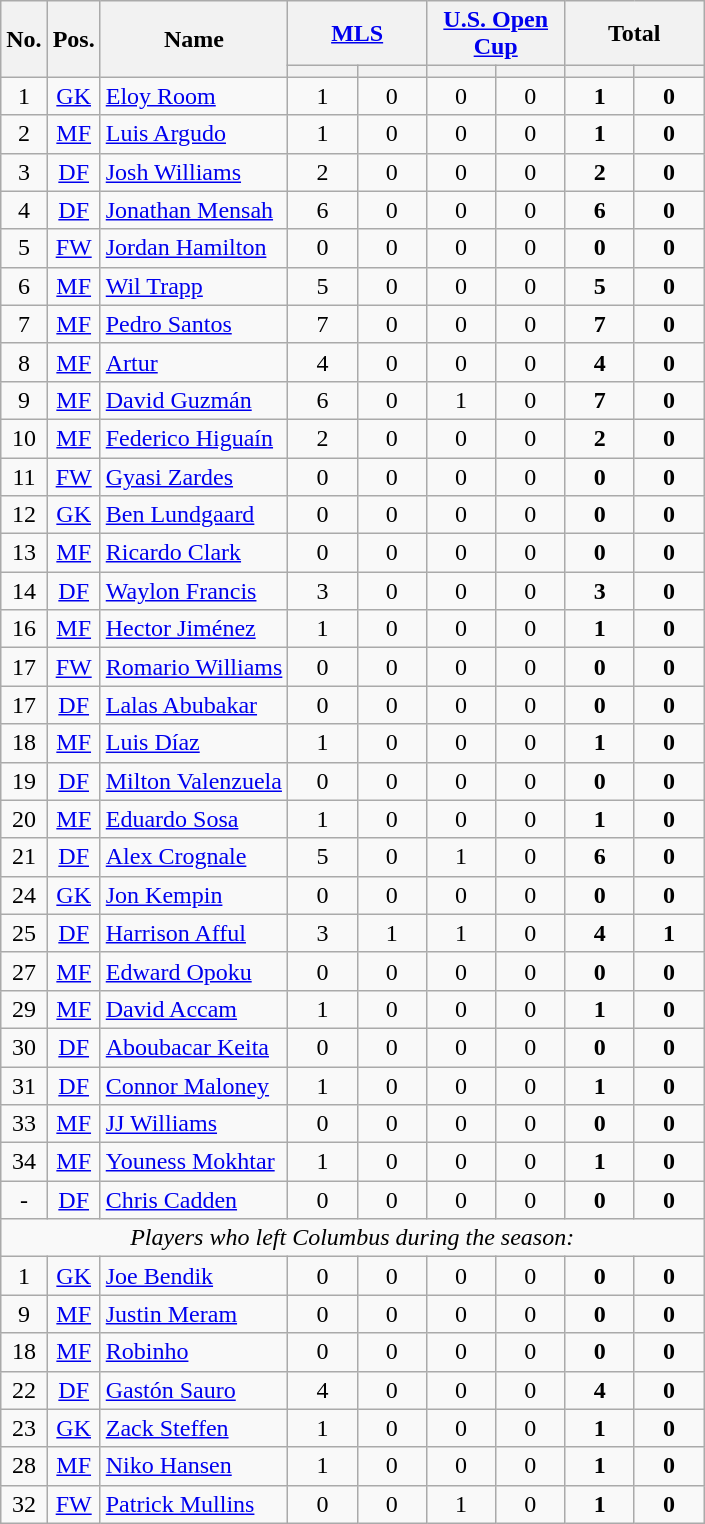<table class="wikitable sortable" style="text-align: center;">
<tr>
<th rowspan=2>No.</th>
<th rowspan=2>Pos.</th>
<th rowspan=2>Name</th>
<th colspan=2 style="width:85px;"><a href='#'>MLS</a></th>
<th colspan=2 style="width:85px;"><a href='#'>U.S. Open Cup</a></th>
<th colspan=2 style="width:85px;"><strong>Total</strong></th>
</tr>
<tr>
<th></th>
<th></th>
<th></th>
<th></th>
<th></th>
<th></th>
</tr>
<tr>
<td>1</td>
<td><a href='#'>GK</a></td>
<td align=left> <a href='#'>Eloy Room</a></td>
<td>1</td>
<td>0</td>
<td>0</td>
<td>0</td>
<td><strong>1</strong></td>
<td><strong>0</strong></td>
</tr>
<tr>
<td>2</td>
<td><a href='#'>MF</a></td>
<td align=left> <a href='#'>Luis Argudo</a></td>
<td>1</td>
<td>0</td>
<td>0</td>
<td>0</td>
<td><strong>1</strong></td>
<td><strong>0</strong></td>
</tr>
<tr>
<td>3</td>
<td><a href='#'>DF</a></td>
<td align=left> <a href='#'>Josh Williams</a></td>
<td>2</td>
<td>0</td>
<td>0</td>
<td>0</td>
<td><strong>2</strong></td>
<td><strong>0</strong></td>
</tr>
<tr>
<td>4</td>
<td><a href='#'>DF</a></td>
<td align=left> <a href='#'>Jonathan Mensah</a></td>
<td>6</td>
<td>0</td>
<td>0</td>
<td>0</td>
<td><strong>6</strong></td>
<td><strong>0</strong></td>
</tr>
<tr>
<td>5</td>
<td><a href='#'>FW</a></td>
<td align=left> <a href='#'>Jordan Hamilton</a></td>
<td>0</td>
<td>0</td>
<td>0</td>
<td>0</td>
<td><strong>0</strong></td>
<td><strong>0</strong></td>
</tr>
<tr>
<td>6</td>
<td><a href='#'>MF</a></td>
<td align=left> <a href='#'>Wil Trapp</a></td>
<td>5</td>
<td>0</td>
<td>0</td>
<td>0</td>
<td><strong>5</strong></td>
<td><strong>0</strong></td>
</tr>
<tr>
<td>7</td>
<td><a href='#'>MF</a></td>
<td align=left> <a href='#'>Pedro Santos</a></td>
<td>7</td>
<td>0</td>
<td>0</td>
<td>0</td>
<td><strong>7</strong></td>
<td><strong>0</strong></td>
</tr>
<tr>
<td>8</td>
<td><a href='#'>MF</a></td>
<td align=left> <a href='#'>Artur</a></td>
<td>4</td>
<td>0</td>
<td>0</td>
<td>0</td>
<td><strong>4</strong></td>
<td><strong>0</strong></td>
</tr>
<tr>
<td>9</td>
<td><a href='#'>MF</a></td>
<td align=left> <a href='#'>David Guzmán</a></td>
<td>6</td>
<td>0</td>
<td>1</td>
<td>0</td>
<td><strong>7</strong></td>
<td><strong>0</strong></td>
</tr>
<tr>
<td>10</td>
<td><a href='#'>MF</a></td>
<td align=left> <a href='#'>Federico Higuaín</a></td>
<td>2</td>
<td>0</td>
<td>0</td>
<td>0</td>
<td><strong>2</strong></td>
<td><strong>0</strong></td>
</tr>
<tr>
<td>11</td>
<td><a href='#'>FW</a></td>
<td align=left> <a href='#'>Gyasi Zardes</a></td>
<td>0</td>
<td>0</td>
<td>0</td>
<td>0</td>
<td><strong>0</strong></td>
<td><strong>0</strong></td>
</tr>
<tr>
<td>12</td>
<td><a href='#'>GK</a></td>
<td align=left> <a href='#'>Ben Lundgaard</a></td>
<td>0</td>
<td>0</td>
<td>0</td>
<td>0</td>
<td><strong>0</strong></td>
<td><strong>0</strong></td>
</tr>
<tr>
<td>13</td>
<td><a href='#'>MF</a></td>
<td align=left> <a href='#'>Ricardo Clark</a></td>
<td>0</td>
<td>0</td>
<td>0</td>
<td>0</td>
<td><strong>0</strong></td>
<td><strong>0</strong></td>
</tr>
<tr>
<td>14</td>
<td><a href='#'>DF</a></td>
<td align=left> <a href='#'>Waylon Francis</a></td>
<td>3</td>
<td>0</td>
<td>0</td>
<td>0</td>
<td><strong>3</strong></td>
<td><strong>0</strong></td>
</tr>
<tr>
<td>16</td>
<td><a href='#'>MF</a></td>
<td align=left> <a href='#'>Hector Jiménez</a></td>
<td>1</td>
<td>0</td>
<td>0</td>
<td>0</td>
<td><strong>1</strong></td>
<td><strong>0</strong></td>
</tr>
<tr>
<td>17</td>
<td><a href='#'>FW</a></td>
<td align=left> <a href='#'>Romario Williams</a></td>
<td>0</td>
<td>0</td>
<td>0</td>
<td>0</td>
<td><strong>0</strong></td>
<td><strong>0</strong></td>
</tr>
<tr>
<td>17</td>
<td><a href='#'>DF</a></td>
<td align=left> <a href='#'>Lalas Abubakar</a></td>
<td>0</td>
<td>0</td>
<td>0</td>
<td>0</td>
<td><strong>0</strong></td>
<td><strong>0</strong></td>
</tr>
<tr>
<td>18</td>
<td><a href='#'>MF</a></td>
<td align=left> <a href='#'>Luis Díaz</a></td>
<td>1</td>
<td>0</td>
<td>0</td>
<td>0</td>
<td><strong>1</strong></td>
<td><strong>0</strong></td>
</tr>
<tr>
<td>19</td>
<td><a href='#'>DF</a></td>
<td align=left> <a href='#'>Milton Valenzuela</a></td>
<td>0</td>
<td>0</td>
<td>0</td>
<td>0</td>
<td><strong>0</strong></td>
<td><strong>0</strong></td>
</tr>
<tr>
<td>20</td>
<td><a href='#'>MF</a></td>
<td align=left> <a href='#'>Eduardo Sosa</a></td>
<td>1</td>
<td>0</td>
<td>0</td>
<td>0</td>
<td><strong>1</strong></td>
<td><strong>0</strong></td>
</tr>
<tr>
<td>21</td>
<td><a href='#'>DF</a></td>
<td align=left> <a href='#'>Alex Crognale</a></td>
<td>5</td>
<td>0</td>
<td>1</td>
<td>0</td>
<td><strong>6</strong></td>
<td><strong>0</strong></td>
</tr>
<tr>
<td>24</td>
<td><a href='#'>GK</a></td>
<td align=left> <a href='#'>Jon Kempin</a></td>
<td>0</td>
<td>0</td>
<td>0</td>
<td>0</td>
<td><strong>0</strong></td>
<td><strong>0</strong></td>
</tr>
<tr>
<td>25</td>
<td><a href='#'>DF</a></td>
<td align=left> <a href='#'>Harrison Afful</a></td>
<td>3</td>
<td>1</td>
<td>1</td>
<td>0</td>
<td><strong>4</strong></td>
<td><strong>1</strong></td>
</tr>
<tr>
<td>27</td>
<td><a href='#'>MF</a></td>
<td align=left> <a href='#'>Edward Opoku</a></td>
<td>0</td>
<td>0</td>
<td>0</td>
<td>0</td>
<td><strong>0</strong></td>
<td><strong>0</strong></td>
</tr>
<tr>
<td>29</td>
<td><a href='#'>MF</a></td>
<td align=left> <a href='#'>David Accam</a></td>
<td>1</td>
<td>0</td>
<td>0</td>
<td>0</td>
<td><strong>1</strong></td>
<td><strong>0</strong></td>
</tr>
<tr>
<td>30</td>
<td><a href='#'>DF</a></td>
<td align=left> <a href='#'>Aboubacar Keita</a></td>
<td>0</td>
<td>0</td>
<td>0</td>
<td>0</td>
<td><strong>0</strong></td>
<td><strong>0</strong></td>
</tr>
<tr>
<td>31</td>
<td><a href='#'>DF</a></td>
<td align=left> <a href='#'>Connor Maloney</a></td>
<td>1</td>
<td>0</td>
<td>0</td>
<td>0</td>
<td><strong>1</strong></td>
<td><strong>0</strong></td>
</tr>
<tr>
<td>33</td>
<td><a href='#'>MF</a></td>
<td align=left> <a href='#'>JJ Williams</a></td>
<td>0</td>
<td>0</td>
<td>0</td>
<td>0</td>
<td><strong>0</strong></td>
<td><strong>0</strong></td>
</tr>
<tr>
<td>34</td>
<td><a href='#'>MF</a></td>
<td align=left> <a href='#'>Youness Mokhtar</a></td>
<td>1</td>
<td>0</td>
<td>0</td>
<td>0</td>
<td><strong>1</strong></td>
<td><strong>0</strong></td>
</tr>
<tr>
<td>-</td>
<td><a href='#'>DF</a></td>
<td align=left> <a href='#'>Chris Cadden</a></td>
<td>0</td>
<td>0</td>
<td>0</td>
<td>0</td>
<td><strong>0</strong></td>
<td><strong>0</strong></td>
</tr>
<tr>
<td colspan=9><em>Players who left Columbus during the season:</em></td>
</tr>
<tr>
<td>1</td>
<td><a href='#'>GK</a></td>
<td align=left> <a href='#'>Joe Bendik</a></td>
<td>0</td>
<td>0</td>
<td>0</td>
<td>0</td>
<td><strong>0</strong></td>
<td><strong>0</strong></td>
</tr>
<tr>
<td>9</td>
<td><a href='#'>MF</a></td>
<td align=left> <a href='#'>Justin Meram</a></td>
<td>0</td>
<td>0</td>
<td>0</td>
<td>0</td>
<td><strong>0</strong></td>
<td><strong>0</strong></td>
</tr>
<tr>
<td>18</td>
<td><a href='#'>MF</a></td>
<td align=left> <a href='#'>Robinho</a></td>
<td>0</td>
<td>0</td>
<td>0</td>
<td>0</td>
<td><strong>0</strong></td>
<td><strong>0</strong></td>
</tr>
<tr>
<td>22</td>
<td><a href='#'>DF</a></td>
<td align=left> <a href='#'>Gastón Sauro</a></td>
<td>4</td>
<td>0</td>
<td>0</td>
<td>0</td>
<td><strong>4</strong></td>
<td><strong>0</strong></td>
</tr>
<tr>
<td>23</td>
<td><a href='#'>GK</a></td>
<td align=left> <a href='#'>Zack Steffen</a></td>
<td>1</td>
<td>0</td>
<td>0</td>
<td>0</td>
<td><strong>1</strong></td>
<td><strong>0</strong></td>
</tr>
<tr>
<td>28</td>
<td><a href='#'>MF</a></td>
<td align=left> <a href='#'>Niko Hansen</a></td>
<td>1</td>
<td>0</td>
<td>0</td>
<td>0</td>
<td><strong>1</strong></td>
<td><strong>0</strong></td>
</tr>
<tr>
<td>32</td>
<td><a href='#'>FW</a></td>
<td align=left> <a href='#'>Patrick Mullins</a></td>
<td>0</td>
<td>0</td>
<td>1</td>
<td>0</td>
<td><strong>1</strong></td>
<td><strong>0</strong></td>
</tr>
</table>
